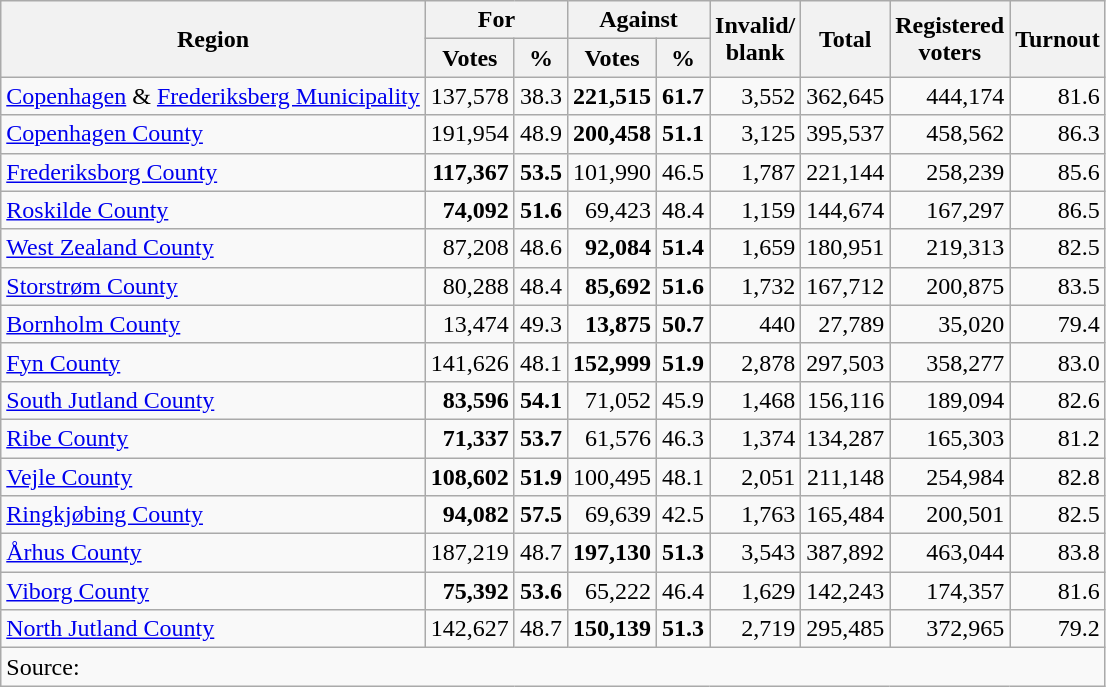<table class="wikitable sortable" style=text-align:right>
<tr>
<th rowspan=2>Region</th>
<th colspan=2>For</th>
<th colspan=2>Against</th>
<th rowspan=2>Invalid/<br>blank</th>
<th rowspan=2>Total</th>
<th rowspan=2>Registered<br>voters</th>
<th rowspan=2>Turnout</th>
</tr>
<tr>
<th>Votes</th>
<th>%</th>
<th>Votes</th>
<th>%</th>
</tr>
<tr>
<td align=left><a href='#'>Copenhagen</a> & <a href='#'>Frederiksberg Municipality</a></td>
<td>137,578</td>
<td>38.3</td>
<td><strong>221,515</strong></td>
<td><strong>61.7</strong></td>
<td>3,552</td>
<td>362,645</td>
<td>444,174</td>
<td>81.6</td>
</tr>
<tr>
<td align=left><a href='#'>Copenhagen County</a></td>
<td>191,954</td>
<td>48.9</td>
<td><strong>200,458</strong></td>
<td><strong>51.1</strong></td>
<td>3,125</td>
<td>395,537</td>
<td>458,562</td>
<td>86.3</td>
</tr>
<tr>
<td align=left><a href='#'>Frederiksborg County</a></td>
<td><strong>117,367</strong></td>
<td><strong>53.5</strong></td>
<td>101,990</td>
<td>46.5</td>
<td>1,787</td>
<td>221,144</td>
<td>258,239</td>
<td>85.6</td>
</tr>
<tr>
<td align=left><a href='#'>Roskilde County</a></td>
<td><strong>74,092</strong></td>
<td><strong>51.6</strong></td>
<td>69,423</td>
<td>48.4</td>
<td>1,159</td>
<td>144,674</td>
<td>167,297</td>
<td>86.5</td>
</tr>
<tr>
<td align=left><a href='#'>West Zealand County</a></td>
<td>87,208</td>
<td>48.6</td>
<td><strong>92,084</strong></td>
<td><strong>51.4</strong></td>
<td>1,659</td>
<td>180,951</td>
<td>219,313</td>
<td>82.5</td>
</tr>
<tr>
<td align=left><a href='#'>Storstrøm County</a></td>
<td>80,288</td>
<td>48.4</td>
<td><strong>85,692</strong></td>
<td><strong>51.6</strong></td>
<td>1,732</td>
<td>167,712</td>
<td>200,875</td>
<td>83.5</td>
</tr>
<tr>
<td align=left><a href='#'>Bornholm County</a></td>
<td>13,474</td>
<td>49.3</td>
<td><strong>13,875</strong></td>
<td><strong>50.7</strong></td>
<td>440</td>
<td>27,789</td>
<td>35,020</td>
<td>79.4</td>
</tr>
<tr>
<td align=left><a href='#'>Fyn County</a></td>
<td>141,626</td>
<td>48.1</td>
<td><strong>152,999</strong></td>
<td><strong>51.9</strong></td>
<td>2,878</td>
<td>297,503</td>
<td>358,277</td>
<td>83.0</td>
</tr>
<tr>
<td align=left><a href='#'>South Jutland County</a></td>
<td><strong>83,596</strong></td>
<td><strong>54.1</strong></td>
<td>71,052</td>
<td>45.9</td>
<td>1,468</td>
<td>156,116</td>
<td>189,094</td>
<td>82.6</td>
</tr>
<tr>
<td align=left><a href='#'>Ribe County</a></td>
<td><strong>71,337</strong></td>
<td><strong>53.7</strong></td>
<td>61,576</td>
<td>46.3</td>
<td>1,374</td>
<td>134,287</td>
<td>165,303</td>
<td>81.2</td>
</tr>
<tr>
<td align=left><a href='#'>Vejle County</a></td>
<td><strong>108,602</strong></td>
<td><strong>51.9</strong></td>
<td>100,495</td>
<td>48.1</td>
<td>2,051</td>
<td>211,148</td>
<td>254,984</td>
<td>82.8</td>
</tr>
<tr>
<td align=left><a href='#'>Ringkjøbing County</a></td>
<td><strong>94,082</strong></td>
<td><strong>57.5</strong></td>
<td>69,639</td>
<td>42.5</td>
<td>1,763</td>
<td>165,484</td>
<td>200,501</td>
<td>82.5</td>
</tr>
<tr>
<td align=left><a href='#'>Århus County</a></td>
<td>187,219</td>
<td>48.7</td>
<td><strong>197,130</strong></td>
<td><strong>51.3</strong></td>
<td>3,543</td>
<td>387,892</td>
<td>463,044</td>
<td>83.8</td>
</tr>
<tr>
<td align=left><a href='#'>Viborg County</a></td>
<td><strong>75,392</strong></td>
<td><strong>53.6</strong></td>
<td>65,222</td>
<td>46.4</td>
<td>1,629</td>
<td>142,243</td>
<td>174,357</td>
<td>81.6</td>
</tr>
<tr>
<td align=left><a href='#'>North Jutland County</a></td>
<td>142,627</td>
<td>48.7</td>
<td><strong>150,139</strong></td>
<td><strong>51.3</strong></td>
<td>2,719</td>
<td>295,485</td>
<td>372,965</td>
<td>79.2</td>
</tr>
<tr class=sortbottom>
<td align=left colspan=9>Source: </td>
</tr>
</table>
